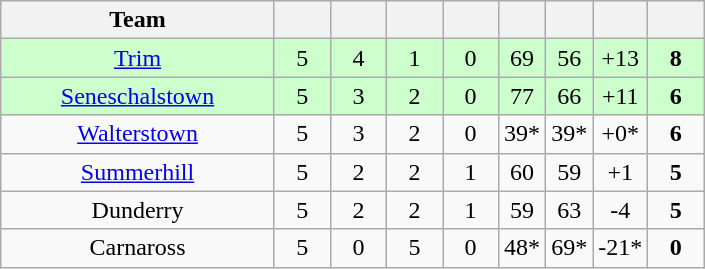<table class="wikitable" style="text-align:center">
<tr>
<th width="175">Team</th>
<th width="30"></th>
<th width="30"></th>
<th width="30"></th>
<th width="30"></th>
<th width="20"></th>
<th width="20"></th>
<th width="20"></th>
<th width="30"></th>
</tr>
<tr style="background:#cfc;">
<td><a href='#'>Trim</a></td>
<td>5</td>
<td>4</td>
<td>1</td>
<td>0</td>
<td>69</td>
<td>56</td>
<td>+13</td>
<td><strong>8</strong></td>
</tr>
<tr style="background:#cfc;">
<td><a href='#'>Seneschalstown</a></td>
<td>5</td>
<td>3</td>
<td>2</td>
<td>0</td>
<td>77</td>
<td>66</td>
<td>+11</td>
<td><strong>6</strong></td>
</tr>
<tr>
<td><a href='#'>Walterstown</a></td>
<td>5</td>
<td>3</td>
<td>2</td>
<td>0</td>
<td>39*</td>
<td>39*</td>
<td>+0*</td>
<td><strong>6</strong></td>
</tr>
<tr>
<td><a href='#'>Summerhill</a></td>
<td>5</td>
<td>2</td>
<td>2</td>
<td>1</td>
<td>60</td>
<td>59</td>
<td>+1</td>
<td><strong>5</strong></td>
</tr>
<tr>
<td>Dunderry</td>
<td>5</td>
<td>2</td>
<td>2</td>
<td>1</td>
<td>59</td>
<td>63</td>
<td>-4</td>
<td><strong>5</strong></td>
</tr>
<tr>
<td>Carnaross</td>
<td>5</td>
<td>0</td>
<td>5</td>
<td>0</td>
<td>48*</td>
<td>69*</td>
<td>-21*</td>
<td><strong>0</strong></td>
</tr>
</table>
